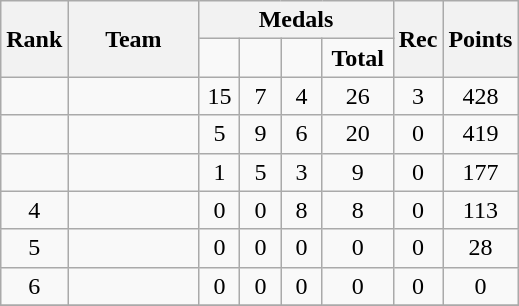<table class="wikitable">
<tr>
<th rowspan=2>Rank</th>
<th style="width:80px;" rowspan="2">Team</th>
<th colspan=4>Medals</th>
<th rowspan=2>Rec</th>
<th rowspan=2>Points</th>
</tr>
<tr style="text-align:center;">
<td style="width:20px; "></td>
<td style="width:20px; "></td>
<td style="width:20px; "></td>
<td style="width:40px; "><strong>Total</strong></td>
</tr>
<tr>
<td align=center></td>
<td></td>
<td align=center>15</td>
<td align=center>7</td>
<td align=center>4</td>
<td align=center>26</td>
<td align=center>3</td>
<td align=center>428</td>
</tr>
<tr>
<td align=center></td>
<td></td>
<td align=center>5</td>
<td align=center>9</td>
<td align=center>6</td>
<td align=center>20</td>
<td align=center>0</td>
<td align=center>419</td>
</tr>
<tr>
<td align=center></td>
<td></td>
<td align=center>1</td>
<td align=center>5</td>
<td align=center>3</td>
<td align=center>9</td>
<td align=center>0</td>
<td align=center>177</td>
</tr>
<tr>
<td align=center>4</td>
<td></td>
<td align=center>0</td>
<td align=center>0</td>
<td align=center>8</td>
<td align=center>8</td>
<td align=center>0</td>
<td align=center>113</td>
</tr>
<tr>
<td align=center>5</td>
<td></td>
<td align=center>0</td>
<td align=center>0</td>
<td align=center>0</td>
<td align=center>0</td>
<td align=center>0</td>
<td align=center>28</td>
</tr>
<tr>
<td align=center>6</td>
<td></td>
<td align=center>0</td>
<td align=center>0</td>
<td align=center>0</td>
<td align=center>0</td>
<td align=center>0</td>
<td align=center>0</td>
</tr>
<tr>
</tr>
</table>
